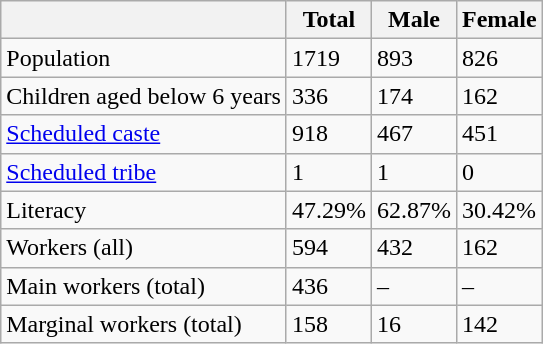<table class="wikitable sortable">
<tr>
<th></th>
<th>Total</th>
<th>Male</th>
<th>Female</th>
</tr>
<tr>
<td>Population</td>
<td>1719</td>
<td>893</td>
<td>826</td>
</tr>
<tr>
<td>Children aged below 6 years</td>
<td>336</td>
<td>174</td>
<td>162</td>
</tr>
<tr>
<td><a href='#'>Scheduled caste</a></td>
<td>918</td>
<td>467</td>
<td>451</td>
</tr>
<tr>
<td><a href='#'>Scheduled tribe</a></td>
<td>1</td>
<td>1</td>
<td>0</td>
</tr>
<tr>
<td>Literacy</td>
<td>47.29%</td>
<td>62.87%</td>
<td>30.42%</td>
</tr>
<tr>
<td>Workers (all)</td>
<td>594</td>
<td>432</td>
<td>162</td>
</tr>
<tr>
<td>Main workers (total)</td>
<td>436</td>
<td>–</td>
<td>–</td>
</tr>
<tr>
<td>Marginal workers (total)</td>
<td>158</td>
<td>16</td>
<td>142</td>
</tr>
</table>
